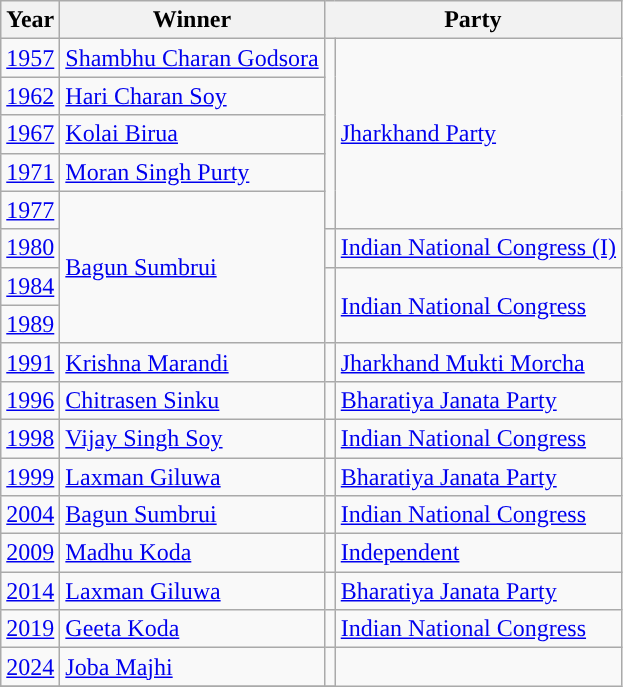<table class="wikitable">
<tr>
<th>Year</th>
<th>Winner</th>
<th colspan="2">Party</th>
</tr>
<tr>
<td><a href='#'>1957</a></td>
<td><a href='#'>Shambhu Charan Godsora</a></td>
<td rowspan="5" style="background-color: "></td>
<td rowspan="5"><a href='#'>Jharkhand Party</a></td>
</tr>
<tr>
<td><a href='#'>1962</a></td>
<td><a href='#'>Hari Charan Soy</a></td>
</tr>
<tr>
<td><a href='#'>1967</a></td>
<td><a href='#'>Kolai Birua</a></td>
</tr>
<tr>
<td><a href='#'>1971</a></td>
<td><a href='#'>Moran Singh Purty</a></td>
</tr>
<tr>
<td><a href='#'>1977</a></td>
<td rowspan=4><a href='#'>Bagun Sumbrui</a></td>
</tr>
<tr>
<td><a href='#'>1980</a></td>
<td style="background-color: "></td>
<td><a href='#'>Indian National Congress (I)</a></td>
</tr>
<tr>
<td><a href='#'>1984</a></td>
<td rowspan="2" style="background-color: "></td>
<td rowspan="2"><a href='#'>Indian National Congress</a></td>
</tr>
<tr>
<td><a href='#'>1989</a></td>
</tr>
<tr>
<td><a href='#'>1991</a></td>
<td><a href='#'>Krishna Marandi</a></td>
<td style="background-color: "></td>
<td><a href='#'>Jharkhand Mukti Morcha</a></td>
</tr>
<tr>
<td><a href='#'>1996</a></td>
<td><a href='#'>Chitrasen Sinku</a></td>
<td style="background-color: "></td>
<td><a href='#'>Bharatiya Janata Party</a></td>
</tr>
<tr>
<td><a href='#'>1998</a></td>
<td><a href='#'>Vijay Singh Soy</a></td>
<td style="background-color: "></td>
<td><a href='#'>Indian National Congress</a></td>
</tr>
<tr>
<td><a href='#'>1999</a></td>
<td><a href='#'>Laxman Giluwa</a></td>
<td style="background-color: "></td>
<td><a href='#'>Bharatiya Janata Party</a></td>
</tr>
<tr>
<td><a href='#'>2004</a></td>
<td><a href='#'>Bagun Sumbrui</a></td>
<td style="background-color: "></td>
<td><a href='#'>Indian National Congress</a></td>
</tr>
<tr>
<td><a href='#'>2009</a></td>
<td><a href='#'>Madhu Koda</a></td>
<td style="background-color: "></td>
<td><a href='#'>Independent</a></td>
</tr>
<tr>
<td><a href='#'>2014</a></td>
<td><a href='#'>Laxman Giluwa</a></td>
<td style="background-color: "></td>
<td><a href='#'>Bharatiya Janata Party</a></td>
</tr>
<tr>
<td><a href='#'>2019</a></td>
<td><a href='#'>Geeta Koda</a></td>
<td style="background-color: "></td>
<td><a href='#'>Indian National Congress</a></td>
</tr>
<tr>
<td><a href='#'>2024</a></td>
<td><a href='#'>Joba Majhi</a></td>
<td></td>
</tr>
<tr>
</tr>
</table>
